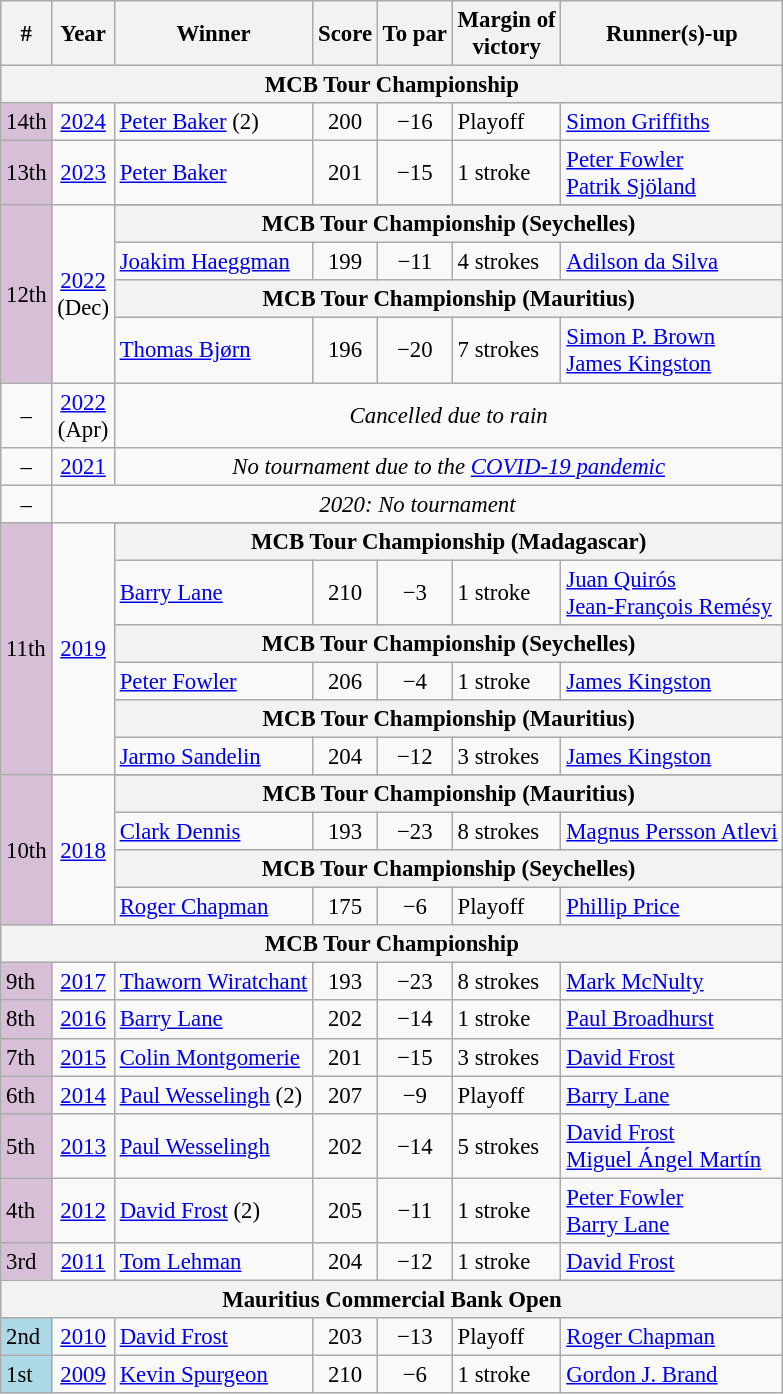<table class="wikitable" style="font-size:95%">
<tr>
<th>#</th>
<th>Year</th>
<th>Winner</th>
<th>Score</th>
<th>To par</th>
<th>Margin of<br>victory</th>
<th>Runner(s)-up</th>
</tr>
<tr>
<th colspan=7>MCB Tour Championship</th>
</tr>
<tr>
<td style="background:thistle">14th</td>
<td align=center><a href='#'>2024</a></td>
<td> <a href='#'>Peter Baker</a> (2)</td>
<td align=center>200</td>
<td align=center>−16</td>
<td>Playoff</td>
<td> <a href='#'>Simon Griffiths</a></td>
</tr>
<tr>
<td style="background:thistle">13th</td>
<td align=center><a href='#'>2023</a></td>
<td> <a href='#'>Peter Baker</a></td>
<td align=center>201</td>
<td align=center>−15</td>
<td>1 stroke</td>
<td> <a href='#'>Peter Fowler</a><br> <a href='#'>Patrik Sjöland</a></td>
</tr>
<tr>
<td rowspan=5 style="background:thistle">12th</td>
<td rowspan=5 align=center><a href='#'>2022</a><br>(Dec)</td>
</tr>
<tr>
<th colspan=7>MCB Tour Championship (Seychelles)</th>
</tr>
<tr>
<td> <a href='#'>Joakim Haeggman</a></td>
<td align=center>199</td>
<td align=center>−11</td>
<td>4 strokes</td>
<td> <a href='#'>Adilson da Silva</a></td>
</tr>
<tr>
<th colspan=7>MCB Tour Championship (Mauritius)</th>
</tr>
<tr>
<td> <a href='#'>Thomas Bjørn</a></td>
<td align=center>196</td>
<td align=center>−20</td>
<td>7 strokes</td>
<td> <a href='#'>Simon P. Brown</a><br> <a href='#'>James Kingston</a></td>
</tr>
<tr>
<td align=center>–</td>
<td align=center><a href='#'>2022</a><br>(Apr)</td>
<td colspan=5 align=center><em>Cancelled due to rain</em></td>
</tr>
<tr>
<td align=center>–</td>
<td align=center><a href='#'>2021</a></td>
<td colspan=5 align=center><em>No tournament due to the <a href='#'>COVID-19 pandemic</a></em></td>
</tr>
<tr>
<td align=center>–</td>
<td colspan=6 align=center><em>2020: No tournament</em></td>
</tr>
<tr>
<td rowspan=7 style="background:thistle">11th</td>
<td rowspan=7 align=center><a href='#'>2019</a></td>
</tr>
<tr>
<th colspan=7>MCB Tour Championship (Madagascar)</th>
</tr>
<tr>
<td> <a href='#'>Barry Lane</a></td>
<td align=center>210</td>
<td align=center>−3</td>
<td>1 stroke</td>
<td> <a href='#'>Juan Quirós</a><br> <a href='#'>Jean-François Remésy</a></td>
</tr>
<tr>
<th colspan=7>MCB Tour Championship (Seychelles)</th>
</tr>
<tr>
<td> <a href='#'>Peter Fowler</a></td>
<td align=center>206</td>
<td align=center>−4</td>
<td>1 stroke</td>
<td> <a href='#'>James Kingston</a></td>
</tr>
<tr>
<th colspan=7>MCB Tour Championship (Mauritius)</th>
</tr>
<tr>
<td> <a href='#'>Jarmo Sandelin</a></td>
<td align=center>204</td>
<td align=center>−12</td>
<td>3 strokes</td>
<td> <a href='#'>James Kingston</a></td>
</tr>
<tr>
<td rowspan=5 style="background:thistle">10th</td>
<td rowspan=5 align=center><a href='#'>2018</a></td>
</tr>
<tr>
<th colspan=7>MCB Tour Championship (Mauritius)</th>
</tr>
<tr>
<td> <a href='#'>Clark Dennis</a></td>
<td align=center>193</td>
<td align=center>−23</td>
<td>8 strokes</td>
<td> <a href='#'>Magnus Persson Atlevi</a></td>
</tr>
<tr>
<th colspan=7>MCB Tour Championship (Seychelles)</th>
</tr>
<tr>
<td> <a href='#'>Roger Chapman</a></td>
<td align=center>175</td>
<td align=center>−6</td>
<td>Playoff</td>
<td> <a href='#'>Phillip Price</a></td>
</tr>
<tr>
<th colspan=7>MCB Tour Championship</th>
</tr>
<tr>
<td style="background:thistle">9th</td>
<td align=center><a href='#'>2017</a></td>
<td> <a href='#'>Thaworn Wiratchant</a></td>
<td align=center>193</td>
<td align=center>−23</td>
<td>8 strokes</td>
<td> <a href='#'>Mark McNulty</a></td>
</tr>
<tr>
<td style="background:thistle">8th</td>
<td align=center><a href='#'>2016</a></td>
<td> <a href='#'>Barry Lane</a></td>
<td align=center>202</td>
<td align=center>−14</td>
<td>1 stroke</td>
<td> <a href='#'>Paul Broadhurst</a></td>
</tr>
<tr>
<td style="background:thistle">7th</td>
<td align=center><a href='#'>2015</a></td>
<td> <a href='#'>Colin Montgomerie</a></td>
<td align=center>201</td>
<td align=center>−15</td>
<td>3 strokes</td>
<td> <a href='#'>David Frost</a></td>
</tr>
<tr>
<td style="background:thistle">6th</td>
<td align=center><a href='#'>2014</a></td>
<td> <a href='#'>Paul Wesselingh</a> (2)</td>
<td align=center>207</td>
<td align=center>−9</td>
<td>Playoff</td>
<td> <a href='#'>Barry Lane</a></td>
</tr>
<tr>
<td style="background:thistle">5th</td>
<td align=center><a href='#'>2013</a></td>
<td> <a href='#'>Paul Wesselingh</a></td>
<td align=center>202</td>
<td align=center>−14</td>
<td>5 strokes</td>
<td> <a href='#'>David Frost</a><br> <a href='#'>Miguel Ángel Martín</a></td>
</tr>
<tr>
<td style="background:thistle">4th</td>
<td align=center><a href='#'>2012</a></td>
<td> <a href='#'>David Frost</a> (2)</td>
<td align=center>205</td>
<td align=center>−11</td>
<td>1 stroke</td>
<td> <a href='#'>Peter Fowler</a><br> <a href='#'>Barry Lane</a></td>
</tr>
<tr>
<td style="background:thistle">3rd</td>
<td align=center><a href='#'>2011</a></td>
<td> <a href='#'>Tom Lehman</a></td>
<td align=center>204</td>
<td align=center>−12</td>
<td>1 stroke</td>
<td> <a href='#'>David Frost</a></td>
</tr>
<tr>
<th colspan=7>Mauritius Commercial Bank Open</th>
</tr>
<tr>
<td style="background:lightblue">2nd</td>
<td align=center><a href='#'>2010</a></td>
<td> <a href='#'>David Frost</a></td>
<td align=center>203</td>
<td align=center>−13</td>
<td>Playoff</td>
<td> <a href='#'>Roger Chapman</a></td>
</tr>
<tr>
<td style="background:lightblue">1st</td>
<td align=center><a href='#'>2009</a></td>
<td> <a href='#'>Kevin Spurgeon</a></td>
<td align=center>210</td>
<td align=center>−6</td>
<td>1 stroke</td>
<td> <a href='#'>Gordon J. Brand</a></td>
</tr>
</table>
